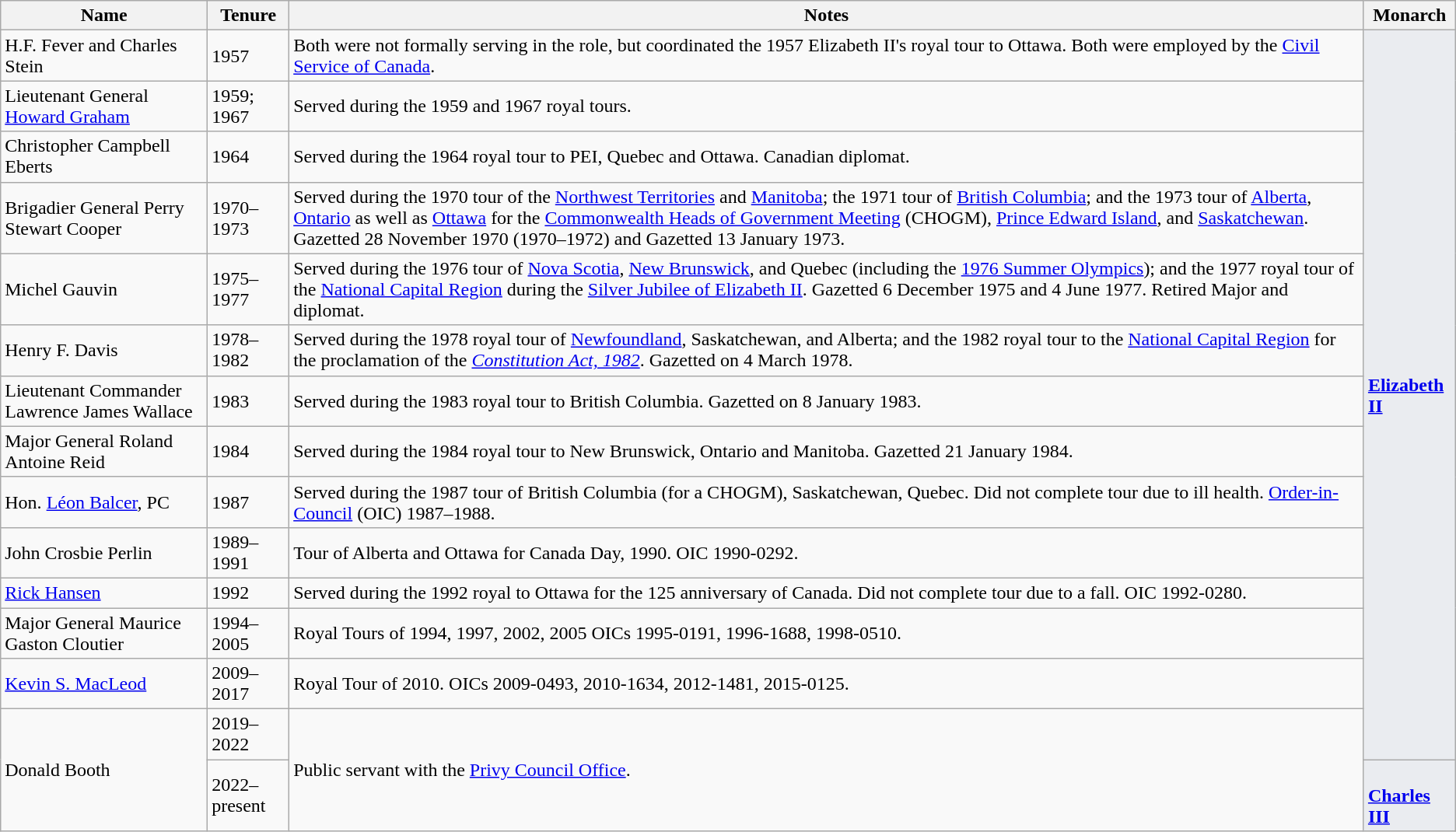<table class="wikitable">
<tr>
<th>Name</th>
<th>Tenure</th>
<th>Notes</th>
<th>Monarch<br></th>
</tr>
<tr>
<td>H.F. Fever and Charles Stein</td>
<td>1957</td>
<td>Both were not formally serving in the role, but coordinated the 1957 Elizabeth II's royal tour to Ottawa. Both were employed by the <a href='#'>Civil Service of Canada</a>.</td>
<td rowspan="14" style="background:#eaecf0;" border-style: solid solid none solid ;" style="text-align:center;"><strong><a href='#'>Elizabeth II</a></strong><br></td>
</tr>
<tr>
<td>Lieutenant General <a href='#'>Howard Graham</a></td>
<td>1959; 1967</td>
<td>Served during the 1959 and 1967 royal tours.</td>
</tr>
<tr>
<td>Christopher Campbell Eberts</td>
<td>1964</td>
<td>Served during the 1964 royal tour to PEI, Quebec and Ottawa. Canadian diplomat.</td>
</tr>
<tr>
<td>Brigadier General Perry Stewart Cooper</td>
<td>1970–1973</td>
<td>Served during the 1970 tour of the <a href='#'>Northwest Territories</a> and <a href='#'>Manitoba</a>; the 1971 tour of <a href='#'>British Columbia</a>; and the 1973 tour of <a href='#'>Alberta</a>, <a href='#'>Ontario</a> as well as <a href='#'>Ottawa</a> for the <a href='#'>Commonwealth Heads of Government Meeting</a> (CHOGM), <a href='#'>Prince Edward Island</a>, and <a href='#'>Saskatchewan</a>. Gazetted 28 November 1970 (1970–1972) and Gazetted 13 January 1973.</td>
</tr>
<tr>
<td>Michel Gauvin</td>
<td>1975–1977</td>
<td>Served during the 1976 tour of <a href='#'>Nova Scotia</a>, <a href='#'>New Brunswick</a>, and Quebec (including the <a href='#'>1976 Summer Olympics</a>); and the 1977 royal tour of the <a href='#'>National Capital Region</a> during the <a href='#'>Silver Jubilee of Elizabeth II</a>. Gazetted 6 December 1975 and 4 June 1977. Retired Major and diplomat.</td>
</tr>
<tr>
<td>Henry F. Davis</td>
<td>1978–1982</td>
<td>Served during the 1978 royal tour of <a href='#'>Newfoundland</a>, Saskatchewan, and Alberta; and the 1982 royal tour to the <a href='#'>National Capital Region</a> for the proclamation of the <em><a href='#'>Constitution Act, 1982</a></em>. Gazetted on 4 March 1978.</td>
</tr>
<tr>
<td>Lieutenant Commander Lawrence James Wallace</td>
<td>1983</td>
<td>Served during the 1983 royal tour to British Columbia. Gazetted on 8 January 1983.</td>
</tr>
<tr>
<td>Major General Roland Antoine Reid</td>
<td>1984</td>
<td>Served during the 1984 royal tour to New Brunswick, Ontario and Manitoba. Gazetted 21 January 1984.</td>
</tr>
<tr>
<td>Hon. <a href='#'>Léon Balcer</a>, PC</td>
<td>1987</td>
<td>Served during the 1987 tour of British Columbia (for a CHOGM), Saskatchewan, Quebec. Did not complete tour due to ill health. <a href='#'>Order-in-Council</a> (OIC) 1987–1988.</td>
</tr>
<tr>
<td>John Crosbie Perlin</td>
<td>1989–1991</td>
<td>Tour of Alberta and Ottawa for Canada Day, 1990.  OIC 1990-0292.</td>
</tr>
<tr>
<td><a href='#'>Rick Hansen</a></td>
<td>1992</td>
<td>Served during the 1992 royal to Ottawa for the 125 anniversary of Canada. Did not complete tour due to a fall. OIC 1992-0280.</td>
</tr>
<tr>
<td>Major General Maurice Gaston Cloutier</td>
<td>1994–2005</td>
<td>Royal Tours of 1994, 1997, 2002, 2005 OICs 1995-0191, 1996-1688, 1998-0510.</td>
</tr>
<tr>
<td><a href='#'>Kevin S. MacLeod</a></td>
<td>2009–2017</td>
<td>Royal Tour of 2010.  OICs 2009-0493, 2010-1634, 2012-1481, 2015-0125.</td>
</tr>
<tr>
<td rowspan="2">Donald Booth</td>
<td>2019–2022</td>
<td rowspan="2">Public servant with the <a href='#'>Privy Council Office</a>.</td>
</tr>
<tr>
<td>2022–present</td>
<td style="background:#eaecf0;" border-style: solid solid none solid ;" style="text-align:center;"><br><strong><a href='#'>Charles III</a></strong><br></td>
</tr>
</table>
